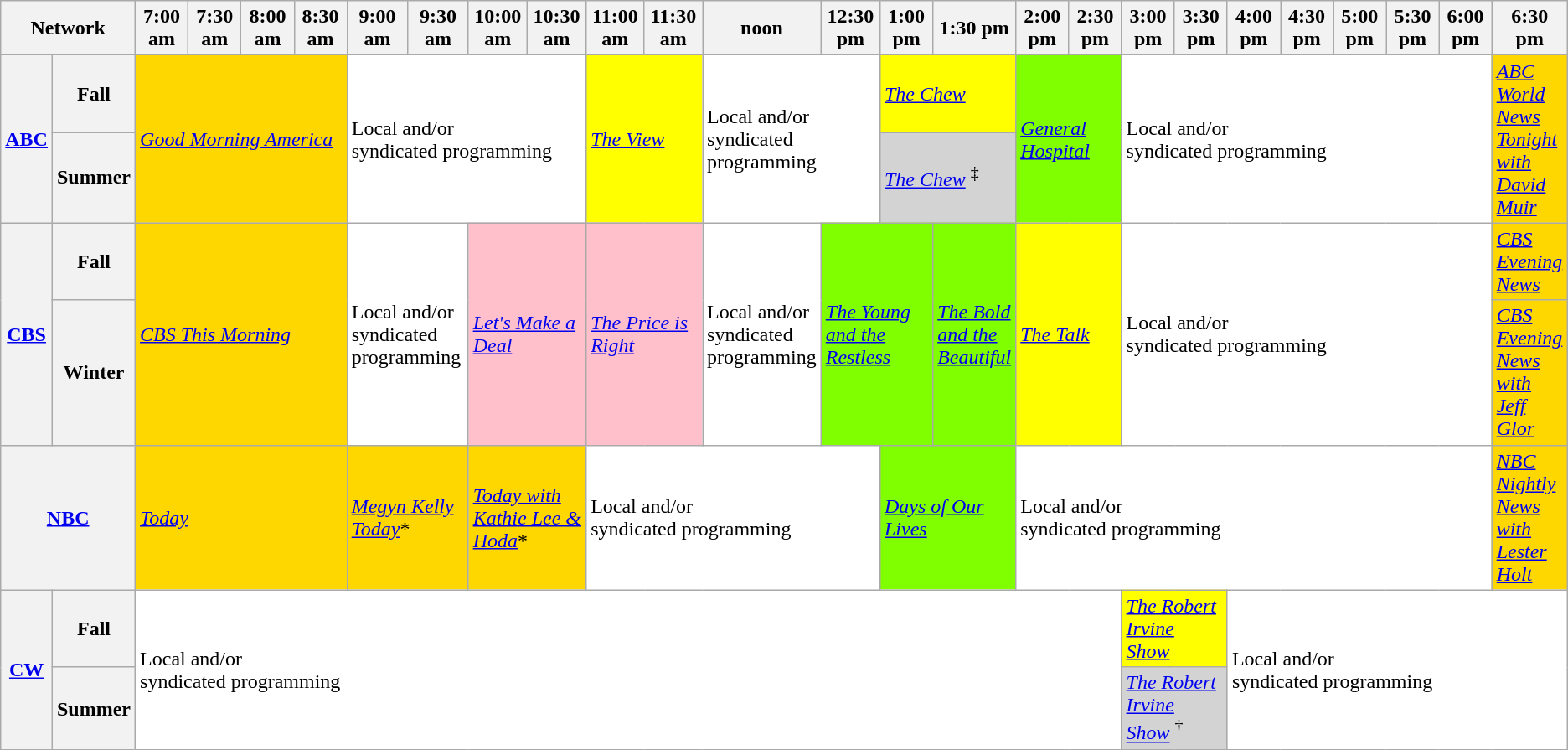<table class=wikitable>
<tr>
<th bgcolor="#C0C0C0" colspan="2">Network</th>
<th width="4%" bgcolor="#C0C0C0">7:00 am</th>
<th width="4%" bgcolor="#C0C0C0">7:30 am</th>
<th width="4%" bgcolor="#C0C0C0">8:00 am</th>
<th width="4%" bgcolor="#C0C0C0">8:30 am</th>
<th width="4%" bgcolor="#C0C0C0">9:00 am</th>
<th width="4%" bgcolor="#C0C0C0">9:30 am</th>
<th width="4%" bgcolor="#C0C0C0">10:00 am</th>
<th width="4%" bgcolor="#C0C0C0">10:30 am</th>
<th width="4%" bgcolor="#C0C0C0">11:00 am</th>
<th width="4%" bgcolor="#C0C0C0">11:30 am</th>
<th width="4%" bgcolor="#C0C0C0">noon</th>
<th width="4%" bgcolor="#C0C0C0">12:30 pm</th>
<th width="4%" bgcolor="#C0C0C0">1:00 pm</th>
<th width="4%" bgcolor="#C0C0C0">1:30 pm</th>
<th width="4%" bgcolor="#C0C0C0">2:00 pm</th>
<th width="4%" bgcolor="#C0C0C0">2:30 pm</th>
<th width="4%" bgcolor="#C0C0C0">3:00 pm</th>
<th width="4%" bgcolor="#C0C0C0">3:30 pm</th>
<th width="4%" bgcolor="#C0C0C0">4:00 pm</th>
<th width="4%" bgcolor="#C0C0C0">4:30 pm</th>
<th width="4%" bgcolor="#C0C0C0">5:00 pm</th>
<th width="4%" bgcolor="#C0C0C0">5:30 pm</th>
<th width="4%" bgcolor="#C0C0C0">6:00 pm</th>
<th width="4%" bgcolor="#C0C0C0">6:30 pm</th>
</tr>
<tr>
<th bgcolor="#C0C0C0" rowspan="2"><a href='#'>ABC</a></th>
<th>Fall</th>
<td bgcolor="gold" colspan="4" rowspan="2"><em><a href='#'>Good Morning America</a></em></td>
<td bgcolor="white" colspan="4" rowspan="2">Local and/or<br>syndicated programming</td>
<td bgcolor="yellow" colspan="2" rowspan="2"><em><a href='#'>The View</a></em></td>
<td bgcolor="white" colspan="2" rowspan="2">Local and/or syndicated programming</td>
<td bgcolor="yellow" colspan="2"><em><a href='#'>The Chew</a></em></td>
<td bgcolor="chartreuse" colspan="2" rowspan="2"><em><a href='#'>General Hospital</a></em></td>
<td bgcolor="white" colspan="7" rowspan="2">Local and/or<br>syndicated programming</td>
<td bgcolor="gold" rowspan="2"><em><a href='#'>ABC World News Tonight with David Muir</a></em></td>
</tr>
<tr>
<th>Summer</th>
<td bgcolor="lightgray" colspan="2"><em><a href='#'>The Chew</a></em> <sup>‡</sup></td>
</tr>
<tr>
<th bgcolor="#C0C0C0" rowspan="2"><a href='#'>CBS</a></th>
<th>Fall</th>
<td bgcolor="gold" colspan="4" rowspan="2"><em><a href='#'>CBS This Morning</a></em></td>
<td bgcolor="white" colspan="2" rowspan="2">Local and/or<br>syndicated programming</td>
<td bgcolor="pink" colspan="2" rowspan="2"><em><a href='#'>Let's Make a Deal</a></em></td>
<td bgcolor="pink" colspan="2" rowspan="2"><em><a href='#'>The Price is Right</a></em></td>
<td bgcolor="white" rowspan="2">Local and/or<br>syndicated programming</td>
<td bgcolor="chartreuse" colspan="2" rowspan="2"><em><a href='#'>The Young and the Restless</a></em></td>
<td bgcolor="chartreuse" rowspan="2"><em><a href='#'>The Bold and the Beautiful</a></em></td>
<td bgcolor="yellow" colspan="2" rowspan="2"><em><a href='#'>The Talk</a></em></td>
<td bgcolor="white" colspan="7" rowspan="2">Local and/or<br>syndicated programming</td>
<td bgcolor="gold"><em><a href='#'>CBS Evening News</a></em></td>
</tr>
<tr>
<th>Winter</th>
<td bgcolor="gold"><em><a href='#'>CBS Evening News with Jeff Glor</a></em></td>
</tr>
<tr>
<th bgcolor="#C0C0C0" colspan="2"><a href='#'>NBC</a></th>
<td bgcolor="gold" colspan="4"><em><a href='#'>Today</a></em></td>
<td bgcolor="gold" colspan="2"><em><a href='#'>Megyn Kelly Today</a></em>*</td>
<td bgcolor="gold" colspan="2"><em><a href='#'>Today with Kathie Lee & Hoda</a></em>*</td>
<td bgcolor="white" colspan="4">Local and/or<br>syndicated programming</td>
<td bgcolor="chartreuse" colspan="2"><em><a href='#'>Days of Our Lives</a></em></td>
<td bgcolor="white" colspan="9">Local and/or<br>syndicated programming</td>
<td bgcolor="gold"><em><a href='#'>NBC Nightly News with Lester Holt</a></em></td>
</tr>
<tr>
<th bgcolor="#C0C0C0" rowspan="2"><a href='#'>CW</a></th>
<th>Fall</th>
<td bgcolor="white" colspan="16" rowspan="2">Local and/or<br>syndicated programming</td>
<td bgcolor="yellow" colspan="2"><em><a href='#'>The Robert Irvine Show</a></em></td>
<td bgcolor="white" colspan="6" rowspan="2">Local and/or<br>syndicated programming</td>
</tr>
<tr>
<th>Summer</th>
<td bgcolor="lightgray" colspan="2"><em><a href='#'>The Robert Irvine Show</a></em> <sup>†</sup></td>
</tr>
</table>
